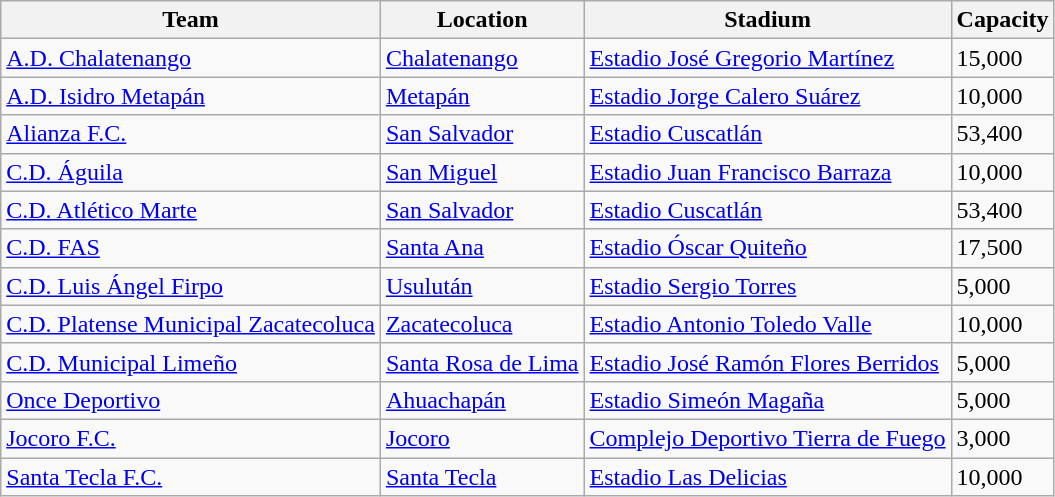<table class="wikitable sortable">
<tr>
<th>Team</th>
<th>Location</th>
<th>Stadium</th>
<th>Capacity</th>
</tr>
<tr>
<td><a href='#'>A.D. Chalatenango</a></td>
<td><a href='#'>Chalatenango</a></td>
<td><a href='#'>Estadio José Gregorio Martínez</a></td>
<td>15,000</td>
</tr>
<tr>
<td><a href='#'>A.D. Isidro Metapán</a></td>
<td><a href='#'>Metapán</a></td>
<td><a href='#'>Estadio Jorge Calero Suárez</a></td>
<td>10,000</td>
</tr>
<tr>
<td><a href='#'>Alianza F.C.</a></td>
<td><a href='#'>San Salvador</a></td>
<td><a href='#'>Estadio Cuscatlán</a></td>
<td>53,400</td>
</tr>
<tr>
<td><a href='#'>C.D. Águila</a></td>
<td><a href='#'>San Miguel</a></td>
<td><a href='#'>Estadio Juan Francisco Barraza</a></td>
<td>10,000</td>
</tr>
<tr>
<td><a href='#'>C.D. Atlético Marte</a></td>
<td><a href='#'>San Salvador</a></td>
<td><a href='#'>Estadio Cuscatlán</a></td>
<td>53,400</td>
</tr>
<tr>
<td><a href='#'>C.D. FAS</a></td>
<td><a href='#'>Santa Ana</a></td>
<td><a href='#'>Estadio Óscar Quiteño</a></td>
<td>17,500</td>
</tr>
<tr>
<td><a href='#'>C.D. Luis Ángel Firpo</a></td>
<td><a href='#'>Usulután</a></td>
<td><a href='#'>Estadio Sergio Torres</a></td>
<td>5,000</td>
</tr>
<tr>
<td><a href='#'>C.D. Platense Municipal Zacatecoluca</a></td>
<td><a href='#'>Zacatecoluca</a></td>
<td><a href='#'>Estadio Antonio Toledo Valle</a></td>
<td>10,000</td>
</tr>
<tr>
<td><a href='#'>C.D. Municipal Limeño</a></td>
<td><a href='#'>Santa Rosa de Lima</a></td>
<td><a href='#'>Estadio José Ramón Flores Berridos</a></td>
<td>5,000</td>
</tr>
<tr>
<td><a href='#'>Once Deportivo</a></td>
<td><a href='#'>Ahuachapán</a></td>
<td><a href='#'>Estadio Simeón Magaña</a></td>
<td>5,000</td>
</tr>
<tr>
<td><a href='#'>Jocoro F.C.</a></td>
<td><a href='#'>Jocoro</a></td>
<td><a href='#'>Complejo Deportivo Tierra de Fuego</a></td>
<td>3,000</td>
</tr>
<tr>
<td><a href='#'>Santa Tecla F.C.</a></td>
<td><a href='#'>Santa Tecla</a></td>
<td><a href='#'>Estadio Las Delicias</a></td>
<td>10,000</td>
</tr>
</table>
